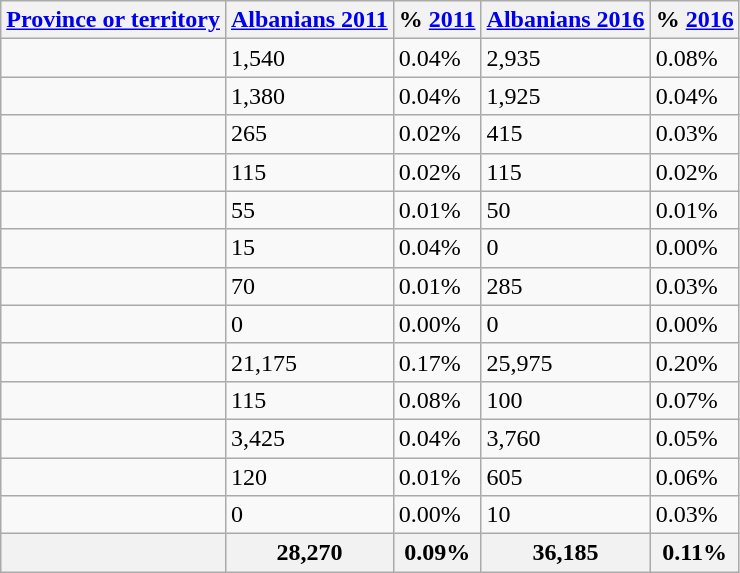<table class="wikitable sortable">
<tr>
<th><a href='#'>Province or territory</a></th>
<th><a href='#'>Albanians 2011</a></th>
<th>% <a href='#'>2011</a></th>
<th><a href='#'>Albanians 2016</a></th>
<th>% <a href='#'>2016</a></th>
</tr>
<tr>
<td></td>
<td>1,540</td>
<td>0.04%</td>
<td>2,935</td>
<td>0.08%</td>
</tr>
<tr>
<td></td>
<td>1,380</td>
<td>0.04%</td>
<td>1,925</td>
<td>0.04%</td>
</tr>
<tr>
<td></td>
<td>265</td>
<td>0.02%</td>
<td>415</td>
<td>0.03%</td>
</tr>
<tr>
<td></td>
<td>115</td>
<td>0.02%</td>
<td>115</td>
<td>0.02%</td>
</tr>
<tr>
<td></td>
<td>55</td>
<td>0.01%</td>
<td>50</td>
<td>0.01%</td>
</tr>
<tr>
<td></td>
<td>15</td>
<td>0.04%</td>
<td>0</td>
<td>0.00%</td>
</tr>
<tr>
<td></td>
<td>70</td>
<td>0.01%</td>
<td>285</td>
<td>0.03%</td>
</tr>
<tr>
<td></td>
<td>0</td>
<td>0.00%</td>
<td>0</td>
<td>0.00%</td>
</tr>
<tr>
<td></td>
<td>21,175</td>
<td>0.17%</td>
<td>25,975</td>
<td>0.20%</td>
</tr>
<tr>
<td></td>
<td>115</td>
<td>0.08%</td>
<td>100</td>
<td>0.07%</td>
</tr>
<tr>
<td></td>
<td>3,425</td>
<td>0.04%</td>
<td>3,760</td>
<td>0.05%</td>
</tr>
<tr>
<td></td>
<td>120</td>
<td>0.01%</td>
<td>605</td>
<td>0.06%</td>
</tr>
<tr>
<td></td>
<td>0</td>
<td>0.00%</td>
<td>10</td>
<td>0.03%</td>
</tr>
<tr>
<th></th>
<th>28,270</th>
<th>0.09%</th>
<th>36,185</th>
<th>0.11%</th>
</tr>
</table>
